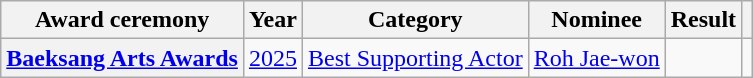<table class="wikitable plainrowheaders sortable">
<tr>
<th scope="col">Award ceremony</th>
<th scope="col">Year</th>
<th scope="col">Category</th>
<th scope="col">Nominee</th>
<th scope="col">Result</th>
<th scope="col" class="unsortable"></th>
</tr>
<tr>
<th scope="row"><a href='#'>Baeksang Arts Awards</a></th>
<td rstyle="text-align:center"><a href='#'>2025</a></td>
<td><a href='#'>Best Supporting Actor</a></td>
<td><a href='#'>Roh Jae-won</a></td>
<td></td>
<td style="text-align:center"></td>
</tr>
</table>
